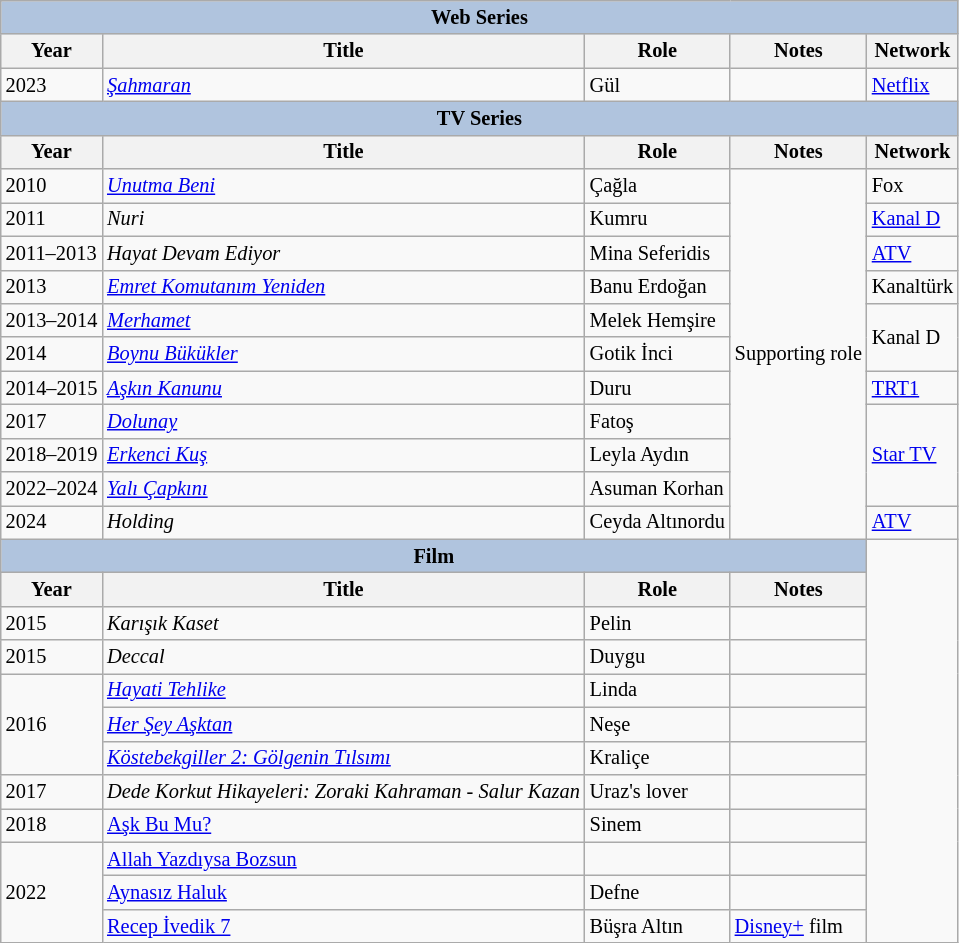<table class="wikitable"  style="font-size: 85%;">
<tr>
<th colspan="5" style="background:LightSteelBlue">Web Series</th>
</tr>
<tr>
<th>Year</th>
<th>Title</th>
<th>Role</th>
<th>Notes</th>
<th>Network</th>
</tr>
<tr>
<td>2023</td>
<td><em><a href='#'>Şahmaran</a></em></td>
<td>Gül</td>
<td></td>
<td><a href='#'>Netflix</a></td>
</tr>
<tr>
<th colspan="5" style="background:LightSteelBlue">TV Series</th>
</tr>
<tr>
<th>Year</th>
<th>Title</th>
<th>Role</th>
<th>Notes</th>
<th>Network</th>
</tr>
<tr>
<td>2010</td>
<td><em><a href='#'>Unutma Beni</a></em></td>
<td>Çağla</td>
<td rowspan="11">Supporting role</td>
<td>Fox</td>
</tr>
<tr>
<td>2011</td>
<td><em>Nuri</em></td>
<td>Kumru</td>
<td><a href='#'>Kanal D</a></td>
</tr>
<tr>
<td>2011–2013</td>
<td><em>Hayat Devam Ediyor</em></td>
<td>Mina Seferidis</td>
<td><a href='#'>ATV</a></td>
</tr>
<tr>
<td>2013</td>
<td><em><a href='#'>Emret Komutanım Yeniden</a></em></td>
<td>Banu Erdoğan</td>
<td>Kanaltürk</td>
</tr>
<tr>
<td>2013–2014</td>
<td><em><a href='#'>Merhamet</a></em></td>
<td>Melek Hemşire</td>
<td rowspan="2">Kanal D</td>
</tr>
<tr>
<td>2014</td>
<td><em><a href='#'>Boynu Bükükler</a></em></td>
<td>Gotik İnci</td>
</tr>
<tr>
<td>2014–2015</td>
<td><em><a href='#'>Aşkın Kanunu</a></em></td>
<td>Duru</td>
<td><a href='#'>TRT1</a></td>
</tr>
<tr>
<td>2017</td>
<td><a href='#'><em>Dolunay</em></a></td>
<td>Fatoş</td>
<td rowspan="3"><a href='#'>Star TV</a></td>
</tr>
<tr>
<td>2018–2019</td>
<td><em><a href='#'>Erkenci Kuş</a></em></td>
<td>Leyla Aydın</td>
</tr>
<tr>
<td>2022–2024</td>
<td><em><a href='#'>Yalı Çapkını</a></em></td>
<td>Asuman Korhan</td>
</tr>
<tr>
<td>2024</td>
<td><em>Holding</em></td>
<td>Ceyda Altınordu</td>
<td><a href='#'>ATV</a></td>
</tr>
<tr>
<th colspan="4" style="background:LightSteelBlue">Film</th>
</tr>
<tr>
<th>Year</th>
<th>Title</th>
<th>Role</th>
<th>Notes</th>
</tr>
<tr>
<td>2015</td>
<td><em>Karışık Kaset</em></td>
<td>Pelin</td>
<td></td>
</tr>
<tr>
<td>2015</td>
<td><em>Deccal</em></td>
<td>Duygu</td>
<td></td>
</tr>
<tr>
<td rowspan="3">2016</td>
<td><em><a href='#'>Hayati Tehlike</a></em></td>
<td>Linda</td>
<td></td>
</tr>
<tr>
<td><em><a href='#'>Her Şey Aşktan</a></em></td>
<td>Neşe</td>
<td></td>
</tr>
<tr>
<td><em><a href='#'>Köstebekgiller 2: Gölgenin Tılsımı</a></em></td>
<td>Kraliçe</td>
<td></td>
</tr>
<tr>
<td>2017</td>
<td><em>Dede Korkut Hikayeleri: Zoraki Kahraman - Salur Kazan</td>
<td>Uraz's lover</td>
<td></td>
</tr>
<tr>
<td>2018</td>
<td></em><a href='#'>Aşk Bu Mu?</a><em></td>
<td>Sinem</td>
<td></td>
</tr>
<tr>
<td rowspan="3">2022</td>
<td></em><a href='#'>Allah Yazdıysa Bozsun</a><em></td>
<td></td>
<td></td>
</tr>
<tr>
<td></em><a href='#'>Aynasız Haluk</a><em></td>
<td>Defne</td>
<td></td>
</tr>
<tr>
<td></em><a href='#'>Recep İvedik 7</a><em></td>
<td>Büşra Altın</td>
<td><a href='#'>Disney+</a> film</td>
</tr>
</table>
